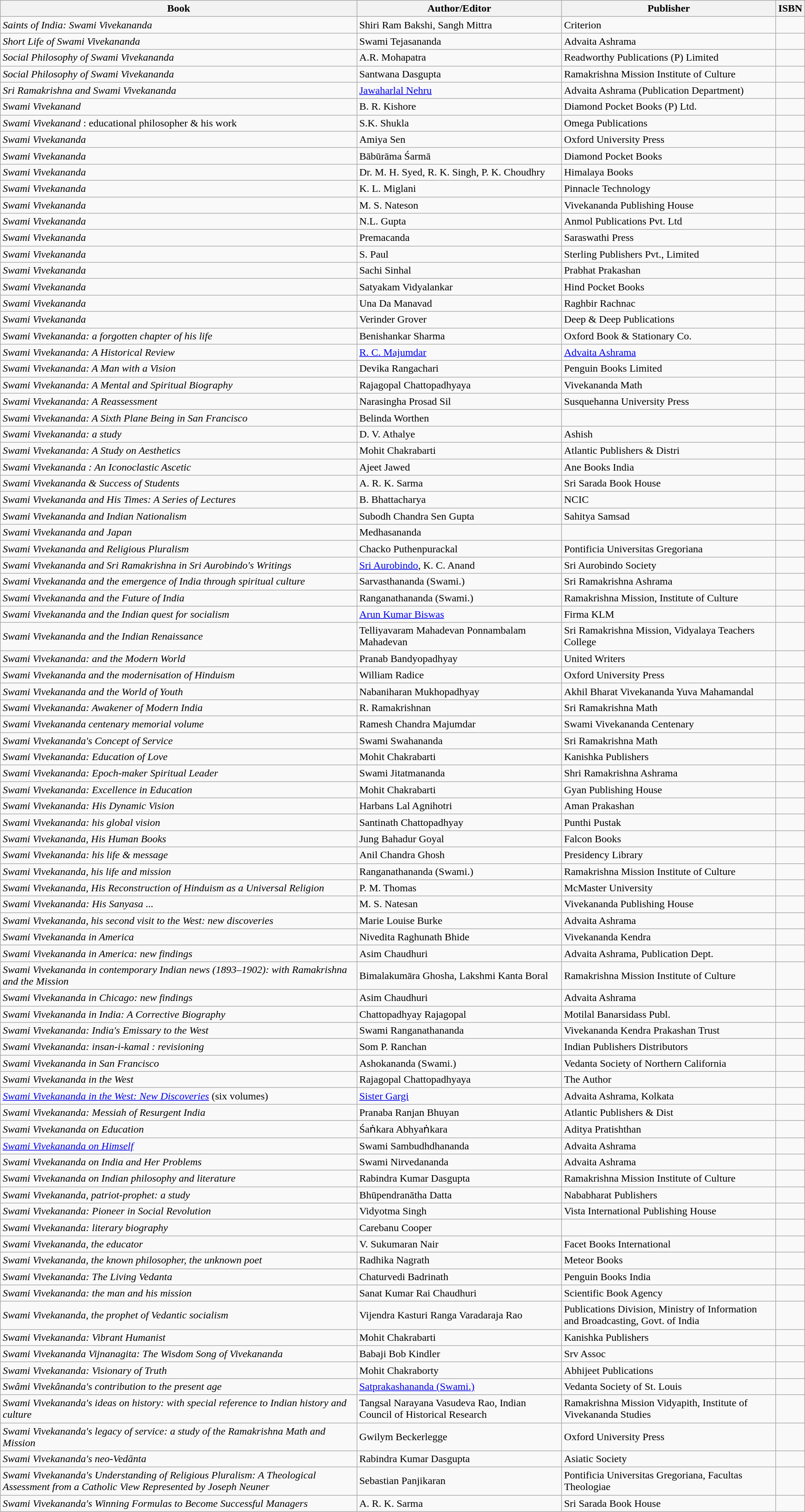<table class="wikitable sortable">
<tr>
<th>Book</th>
<th>Author/Editor</th>
<th>Publisher</th>
<th>ISBN</th>
</tr>
<tr>
<td><em>Saints of India: Swami Vivekananda</em></td>
<td>Shiri Ram Bakshi, Sangh Mittra</td>
<td>Criterion</td>
<td></td>
</tr>
<tr>
<td><em>Short Life of Swami Vivekananda</em></td>
<td>Swami Tejasananda</td>
<td>Advaita Ashrama</td>
<td></td>
</tr>
<tr>
<td><em>Social Philosophy of Swami Vivekananda</em></td>
<td>A.R. Mohapatra</td>
<td>Readworthy Publications (P) Limited</td>
<td></td>
</tr>
<tr>
<td><em>Social Philosophy of Swami Vivekananda</em></td>
<td>Santwana Dasgupta</td>
<td>Ramakrishna Mission Institute of Culture</td>
<td></td>
</tr>
<tr>
<td><em>Sri Ramakrishna and Swami Vivekananda</em></td>
<td><a href='#'>Jawaharlal Nehru</a></td>
<td>Advaita Ashrama (Publication Department)</td>
<td></td>
</tr>
<tr>
<td><em>Swami Vivekanand</em></td>
<td>B. R. Kishore</td>
<td>Diamond Pocket Books (P) Ltd.</td>
<td></td>
</tr>
<tr>
<td><em>Swami Vivekanand</em> : educational philosopher & his work</td>
<td>S.K. Shukla</td>
<td>Omega Publications</td>
<td></td>
</tr>
<tr>
<td><em>Swami Vivekananda</em></td>
<td>Amiya Sen</td>
<td>Oxford University Press</td>
<td></td>
</tr>
<tr>
<td><em>Swami Vivekananda</em></td>
<td>Bābūrāma Śarmā</td>
<td>Diamond Pocket Books</td>
<td></td>
</tr>
<tr>
<td><em>Swami Vivekananda</em></td>
<td>Dr. M. H. Syed, R. K. Singh, P. K. Choudhry</td>
<td>Himalaya Books</td>
<td></td>
</tr>
<tr>
<td><em>Swami Vivekananda</em></td>
<td>K. L. Miglani</td>
<td>Pinnacle Technology</td>
<td></td>
</tr>
<tr>
<td><em>Swami Vivekananda</em></td>
<td>M. S. Nateson</td>
<td>Vivekananda Publishing House</td>
<td></td>
</tr>
<tr>
<td><em>Swami Vivekananda</em></td>
<td>N.L. Gupta</td>
<td>Anmol Publications Pvt. Ltd</td>
<td></td>
</tr>
<tr>
<td><em>Swami Vivekananda</em></td>
<td>Premacanda</td>
<td>Saraswathi Press</td>
<td></td>
</tr>
<tr>
<td><em>Swami Vivekananda</em></td>
<td>S. Paul</td>
<td>Sterling Publishers Pvt., Limited</td>
<td></td>
</tr>
<tr>
<td><em>Swami Vivekananda</em></td>
<td>Sachi Sinhal</td>
<td>Prabhat Prakashan</td>
<td></td>
</tr>
<tr>
<td><em>Swami Vivekananda</em></td>
<td>Satyakam Vidyalankar</td>
<td>Hind Pocket Books</td>
<td></td>
</tr>
<tr>
<td><em>Swami Vivekananda</em></td>
<td>Una Da Manavad</td>
<td>Raghbir Rachnac</td>
<td></td>
</tr>
<tr>
<td><em>Swami Vivekananda</em></td>
<td>Verinder Grover</td>
<td>Deep & Deep Publications</td>
<td></td>
</tr>
<tr>
<td><em>Swami Vivekananda: a forgotten chapter of his life</em></td>
<td>Benishankar Sharma</td>
<td>Oxford Book & Stationary Co.</td>
<td></td>
</tr>
<tr>
<td><em>Swami Vivekananda: A Historical Review</em></td>
<td><a href='#'>R. C. Majumdar</a></td>
<td><a href='#'>Advaita Ashrama</a></td>
<td></td>
</tr>
<tr>
<td><em>Swami Vivekananda: A Man with a Vision</em></td>
<td>Devika Rangachari</td>
<td>Penguin Books Limited</td>
<td></td>
</tr>
<tr>
<td><em>Swami Vivekananda: A Mental and Spiritual Biography</em></td>
<td>Rajagopal Chattopadhyaya</td>
<td>Vivekananda Math</td>
<td></td>
</tr>
<tr>
<td><em>Swami Vivekananda: A Reassessment</em></td>
<td>Narasingha Prosad Sil</td>
<td>Susquehanna University Press</td>
<td></td>
</tr>
<tr>
<td><em>Swami Vivekananda: A Sixth Plane Being in San Francisco</em></td>
<td>Belinda Worthen</td>
<td></td>
<td></td>
</tr>
<tr>
<td><em>Swami Vivekananda: a study</em></td>
<td>D. V. Athalye</td>
<td>Ashish</td>
<td></td>
</tr>
<tr>
<td><em>Swami Vivekananda: A Study on Aesthetics</em></td>
<td>Mohit Chakrabarti</td>
<td>Atlantic Publishers & Distri</td>
<td></td>
</tr>
<tr>
<td><em>Swami Vivekananda : An Iconoclastic Ascetic</em></td>
<td>Ajeet Jawed</td>
<td>Ane Books India</td>
<td></td>
</tr>
<tr>
<td><em>Swami Vivekananda & Success of Students</em></td>
<td>A. R. K. Sarma</td>
<td>Sri Sarada Book House</td>
<td></td>
</tr>
<tr>
<td><em>Swami Vivekananda and His Times: A Series of Lectures</em></td>
<td>B. Bhattacharya</td>
<td>NCIC</td>
<td></td>
</tr>
<tr>
<td><em>Swami Vivekananda and Indian Nationalism</em></td>
<td>Subodh Chandra Sen Gupta</td>
<td>Sahitya Samsad</td>
<td></td>
</tr>
<tr>
<td><em>Swami Vivekananda and Japan</em></td>
<td>Medhasananda</td>
<td></td>
<td></td>
</tr>
<tr>
<td><em>Swami Vivekananda and Religious Pluralism</em></td>
<td>Chacko Puthenpurackal</td>
<td>Pontificia Universitas Gregoriana</td>
<td></td>
</tr>
<tr>
<td><em>Swami Vivekananda and Sri Ramakrishna in Sri Aurobindo's Writings</em></td>
<td><a href='#'>Sri Aurobindo</a>, K. C. Anand</td>
<td>Sri Aurobindo Society</td>
<td></td>
</tr>
<tr>
<td><em>Swami Vivekananda and the emergence of India through spiritual culture</em></td>
<td>Sarvasthananda (Swami.)</td>
<td>Sri Ramakrishna Ashrama</td>
<td></td>
</tr>
<tr>
<td><em>Swami Vivekananda and the Future of India</em></td>
<td>Ranganathananda (Swami.)</td>
<td>Ramakrishna Mission, Institute of Culture</td>
<td></td>
</tr>
<tr>
<td><em>Swami Vivekananda and the Indian quest for socialism</em></td>
<td><a href='#'>Arun Kumar Biswas</a></td>
<td>Firma KLM</td>
<td></td>
</tr>
<tr>
<td><em>Swami Vivekananda and the Indian Renaissance</em></td>
<td>Telliyavaram Mahadevan Ponnambalam Mahadevan</td>
<td>Sri Ramakrishna Mission, Vidyalaya Teachers College</td>
</tr>
<tr>
<td><em>Swami Vivekananda: and the Modern World</em></td>
<td>Pranab Bandyopadhyay</td>
<td>United Writers</td>
<td></td>
</tr>
<tr>
<td><em>Swami Vivekananda and the modernisation of Hinduism</em></td>
<td>William Radice</td>
<td>Oxford University Press</td>
<td></td>
</tr>
<tr>
<td><em>Swami Vivekananda and the World of Youth</em></td>
<td>Nabaniharan Mukhopadhyay</td>
<td>Akhil Bharat Vivekananda Yuva Mahamandal</td>
<td></td>
</tr>
<tr>
<td><em>Swami Vivekananda: Awakener of Modern India</em></td>
<td>R. Ramakrishnan</td>
<td>Sri Ramakrishna Math</td>
<td></td>
</tr>
<tr>
<td><em>Swami Vivekananda centenary memorial volume</em></td>
<td>Ramesh Chandra Majumdar</td>
<td>Swami Vivekananda Centenary</td>
<td></td>
</tr>
<tr>
<td><em>Swami Vivekananda's Concept of Service</em></td>
<td>Swami Swahananda</td>
<td>Sri Ramakrishna Math</td>
<td></td>
</tr>
<tr>
<td><em>Swami Vivekananda: Education of Love</em></td>
<td>Mohit Chakrabarti</td>
<td>Kanishka Publishers</td>
<td></td>
</tr>
<tr>
<td><em>Swami Vivekananda: Epoch-maker Spiritual Leader</em></td>
<td>Swami Jitatmananda</td>
<td>Shri Ramakrishna Ashrama</td>
<td></td>
</tr>
<tr>
<td><em>Swami Vivekananda: Excellence in Education</em></td>
<td>Mohit Chakrabarti</td>
<td>Gyan Publishing House</td>
<td></td>
</tr>
<tr>
<td><em>Swami Vivekananda: His Dynamic Vision</em></td>
<td>Harbans Lal Agnihotri</td>
<td>Aman Prakashan</td>
<td></td>
</tr>
<tr>
<td><em>Swami Vivekananda: his global vision</em></td>
<td>Santinath Chattopadhyay</td>
<td>Punthi Pustak</td>
<td></td>
</tr>
<tr>
<td><em>Swami Vivekananda, His Human Books</em></td>
<td>Jung Bahadur Goyal</td>
<td>Falcon Books</td>
<td></td>
</tr>
<tr>
<td><em>Swami Vivekananda: his life & message</em></td>
<td>Anil Chandra Ghosh</td>
<td>Presidency Library</td>
<td></td>
</tr>
<tr>
<td><em>Swami Vivekananda, his life and mission</em></td>
<td>Ranganathananda (Swami.)</td>
<td>Ramakrishna Mission Institute of Culture</td>
</tr>
<tr>
<td><em>Swami Vivekananda, His Reconstruction of Hinduism as a Universal Religion</em></td>
<td>P. M. Thomas</td>
<td>McMaster University</td>
<td></td>
</tr>
<tr>
<td><em>Swami Vivekananda: His Sanyasa ...</em></td>
<td>M. S. Natesan</td>
<td>Vivekananda Publishing House</td>
<td></td>
</tr>
<tr>
<td><em>Swami Vivekananda, his second visit to the West: new discoveries</em></td>
<td>Marie Louise Burke</td>
<td>Advaita Ashrama</td>
<td></td>
</tr>
<tr>
<td><em>Swami Vivekananda in America</em></td>
<td>Nivedita Raghunath Bhide</td>
<td>Vivekananda Kendra</td>
<td></td>
</tr>
<tr>
<td><em>Swami Vivekananda in America: new findings</em></td>
<td>Asim Chaudhuri</td>
<td>Advaita Ashrama, Publication Dept.</td>
<td></td>
</tr>
<tr>
<td><em>Swami Vivekananda in contemporary Indian news (1893–1902): with Ramakrishna and the Mission</em></td>
<td>Bimalakumāra Ghosha, Lakshmi Kanta Boral</td>
<td>Ramakrishna Mission Institute of Culture</td>
<td></td>
</tr>
<tr>
<td><em>Swami Vivekananda in Chicago: new findings</em></td>
<td>Asim Chaudhuri</td>
<td>Advaita Ashrama</td>
<td></td>
</tr>
<tr>
<td><em>Swami Vivekananda in India: A Corrective Biography</em></td>
<td>Chattopadhyay Rajagopal</td>
<td>Motilal Banarsidass Publ.</td>
<td></td>
</tr>
<tr>
<td><em>Swami Vivekananda: India's Emissary to the West</em></td>
<td>Swami Ranganathananda</td>
<td>Vivekananda Kendra Prakashan Trust</td>
<td></td>
</tr>
<tr>
<td><em>Swami Vivekananda: insan-i-kamal : revisioning</em></td>
<td>Som P. Ranchan</td>
<td>Indian Publishers Distributors</td>
<td></td>
</tr>
<tr>
<td><em>Swami Vivekananda in San Francisco</em></td>
<td>Ashokananda (Swami.)</td>
<td>Vedanta Society of Northern California</td>
<td></td>
</tr>
<tr>
<td><em>Swami Vivekananda in the West</em></td>
<td>Rajagopal Chattopadhyaya</td>
<td>The Author</td>
<td></td>
</tr>
<tr>
<td><em><a href='#'>Swami Vivekananda in the West: New Discoveries</a></em> (six volumes)</td>
<td><a href='#'>Sister Gargi</a></td>
<td>Advaita Ashrama, Kolkata</td>
<td></td>
</tr>
<tr>
<td><em>Swami Vivekananda: Messiah of Resurgent India</em></td>
<td>Pranaba Ranjan Bhuyan</td>
<td>Atlantic Publishers & Dist</td>
<td></td>
</tr>
<tr>
<td><em>Swami Vivekananda on Education</em></td>
<td>Śaṅkara Abhyaṅkara</td>
<td>Aditya Pratishthan</td>
<td></td>
</tr>
<tr>
<td><em><a href='#'>Swami Vivekananda on Himself</a></em></td>
<td>Swami Sambudhdhananda</td>
<td>Advaita Ashrama</td>
<td></td>
</tr>
<tr>
<td><em>Swami Vivekananda on India and Her Problems</em></td>
<td>Swami Nirvedananda</td>
<td>Advaita Ashrama</td>
<td></td>
</tr>
<tr>
<td><em>Swami Vivekananda on Indian philosophy and literature</em></td>
<td>Rabindra Kumar Dasgupta</td>
<td>Ramakrishna Mission Institute of Culture</td>
<td></td>
</tr>
<tr>
<td><em>Swami Vivekananda, patriot-prophet: a study</em></td>
<td>Bhūpendranātha Datta</td>
<td>Nababharat Publishers</td>
<td></td>
</tr>
<tr>
<td><em>Swami Vivekananda: Pioneer in Social Revolution</em></td>
<td>Vidyotma Singh</td>
<td>Vista International Publishing House</td>
<td></td>
</tr>
<tr>
<td><em>Swami Vivekananda: literary biography</em></td>
<td>Carebanu Cooper</td>
<td></td>
</tr>
<tr>
<td><em>Swami Vivekananda, the educator</em></td>
<td>V. Sukumaran Nair</td>
<td>Facet Books International</td>
<td></td>
</tr>
<tr>
<td><em>Swami Vivekananda, the known philosopher, the unknown poet</em></td>
<td>Radhika Nagrath</td>
<td>Meteor Books</td>
<td></td>
</tr>
<tr>
<td><em>Swami Vivekananda: The Living Vedanta</em></td>
<td>Chaturvedi Badrinath</td>
<td>Penguin Books India</td>
<td></td>
</tr>
<tr>
<td><em>Swami Vivekananda: the man and his mission</em></td>
<td>Sanat Kumar Rai Chaudhuri</td>
<td>Scientific Book Agency</td>
<td></td>
</tr>
<tr>
<td><em>Swami Vivekananda, the prophet of Vedantic socialism</em></td>
<td>Vijendra Kasturi Ranga Varadaraja Rao</td>
<td>Publications Division, Ministry of Information and Broadcasting, Govt. of India</td>
<td></td>
</tr>
<tr>
<td><em>Swami Vivekananda: Vibrant Humanist</em></td>
<td>Mohit Chakrabarti</td>
<td>Kanishka Publishers</td>
<td></td>
</tr>
<tr>
<td><em>Swami Vivekananda Vijnanagita: The Wisdom Song of Vivekananda</em></td>
<td>Babaji Bob Kindler</td>
<td>Srv Assoc</td>
<td></td>
</tr>
<tr>
<td><em>Swami Vivekananda: Visionary of Truth</em></td>
<td>Mohit Chakraborty</td>
<td>Abhijeet Publications</td>
<td></td>
</tr>
<tr>
<td><em>Swâmi Vivekânanda's contribution to the present age</em></td>
<td><a href='#'>Satprakashananda (Swami.)</a></td>
<td>Vedanta Society of St. Louis</td>
<td></td>
</tr>
<tr>
<td><em>Swami Vivekananda's ideas on history: with special reference to Indian history and culture</em></td>
<td>Tangsal Narayana Vasudeva Rao, Indian Council of Historical Research</td>
<td>Ramakrishna Mission Vidyapith, Institute of Vivekananda Studies</td>
</tr>
<tr>
<td><em>Swami Vivekananda's legacy of service: a study of the Ramakrishna Math and Mission</em></td>
<td>Gwilym Beckerlegge</td>
<td>Oxford University Press</td>
<td></td>
</tr>
<tr>
<td><em>Swami Vivekananda's neo-Vedānta</em></td>
<td>Rabindra Kumar Dasgupta</td>
<td>Asiatic Society</td>
<td></td>
</tr>
<tr>
<td><em>Swami Vivekananda's Understanding of Religious Pluralism: A Theological Assessment from a Catholic View Represented by Joseph Neuner</em></td>
<td>Sebastian Panjikaran</td>
<td>Pontificia Universitas Gregoriana, Facultas Theologiae</td>
<td></td>
</tr>
<tr>
<td><em>Swami Vivekananda's Winning Formulas to Become Successful Managers</em></td>
<td>A. R. K. Sarma</td>
<td>Sri Sarada Book House</td>
<td></td>
</tr>
</table>
